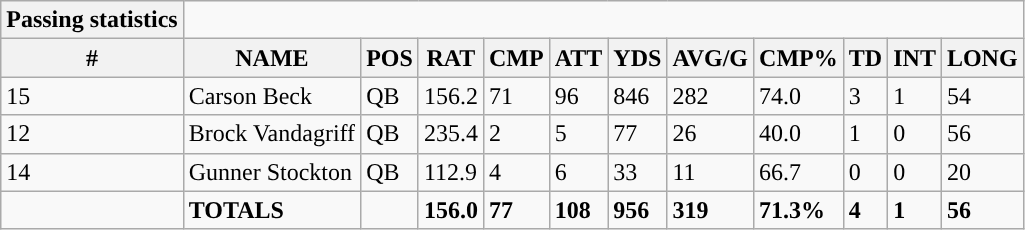<table class="wikitable">
<tr>
<th style="text-align:center; ">Passing statistics</th>
</tr>
<tr>
<th>#</th>
<th>NAME</th>
<th>POS</th>
<th>RAT</th>
<th>CMP</th>
<th>ATT</th>
<th>YDS</th>
<th>AVG/G</th>
<th>CMP%</th>
<th>TD</th>
<th>INT</th>
<th>LONG</th>
</tr>
<tr>
<td>15</td>
<td>Carson Beck</td>
<td>QB</td>
<td>156.2</td>
<td>71</td>
<td>96</td>
<td>846</td>
<td>282</td>
<td>74.0</td>
<td>3</td>
<td>1</td>
<td>54</td>
</tr>
<tr>
<td>12</td>
<td>Brock Vandagriff</td>
<td>QB</td>
<td>235.4</td>
<td>2</td>
<td>5</td>
<td>77</td>
<td>26</td>
<td>40.0</td>
<td>1</td>
<td>0</td>
<td>56</td>
</tr>
<tr>
<td>14</td>
<td>Gunner Stockton</td>
<td>QB</td>
<td>112.9</td>
<td>4</td>
<td>6</td>
<td>33</td>
<td>11</td>
<td>66.7</td>
<td>0</td>
<td>0</td>
<td>20</td>
</tr>
<tr>
<td></td>
<td><strong>TOTALS</strong></td>
<td></td>
<td><strong>156.0</strong></td>
<td><strong>77</strong></td>
<td><strong>108</strong></td>
<td><strong>956</strong></td>
<td><strong>319</strong></td>
<td><strong>71.3%</strong></td>
<td><strong>4</strong></td>
<td><strong>1</strong></td>
<td><strong>56</strong></td>
</tr>
</table>
